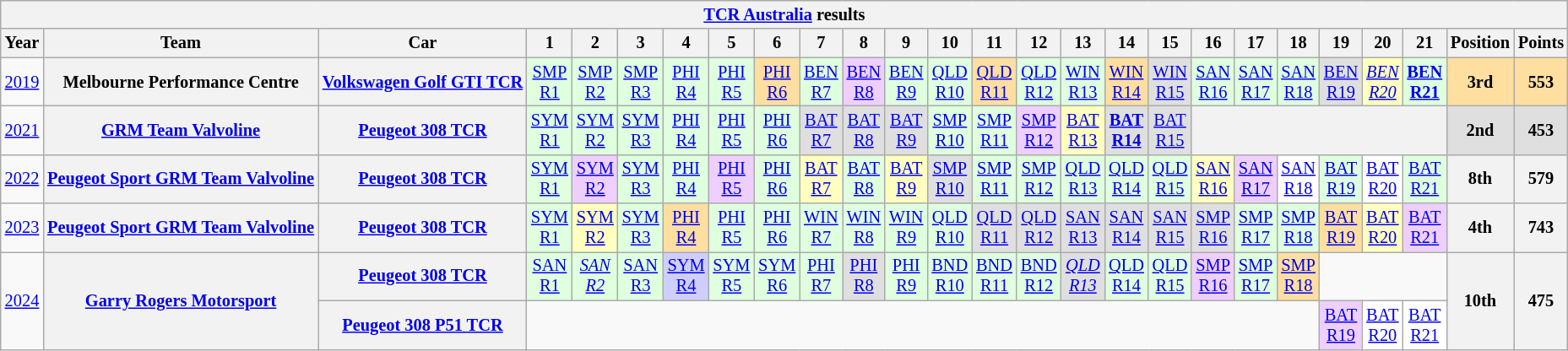<table class="wikitable" style="text-align:center; font-size:85%">
<tr>
<th colspan=45><a href='#'>TCR Australia</a> results</th>
</tr>
<tr>
<th>Year</th>
<th>Team</th>
<th>Car</th>
<th>1</th>
<th>2</th>
<th>3</th>
<th>4</th>
<th>5</th>
<th>6</th>
<th>7</th>
<th>8</th>
<th>9</th>
<th>10</th>
<th>11</th>
<th>12</th>
<th>13</th>
<th>14</th>
<th>15</th>
<th>16</th>
<th>17</th>
<th>18</th>
<th>19</th>
<th>20</th>
<th>21</th>
<th>Position</th>
<th>Points</th>
</tr>
<tr>
<td><a href='#'>2019</a></td>
<th nowrap>Melbourne Performance Centre</th>
<th nowrap><a href='#'>Volkswagen Golf GTI TCR</a></th>
<td style="background:#dfffdf"><a href='#'>SMP<br>R1</a><br></td>
<td style="background:#dfffdf"><a href='#'>SMP<br>R2</a><br></td>
<td style="background:#dfffdf"><a href='#'>SMP<br>R3</a><br></td>
<td style="background:#dfffdf"><a href='#'>PHI<br>R4</a><br></td>
<td style="background:#dfffdf"><a href='#'>PHI<br>R5</a><br></td>
<td style="background:#ffdf9f"><a href='#'>PHI<br>R6</a><br></td>
<td style="background:#dfffdf"><a href='#'>BEN<br>R7</a><br></td>
<td style="background:#efcfff"><a href='#'>BEN<br>R8</a><br></td>
<td style="background:#dfffdf"><a href='#'>BEN<br>R9</a><br></td>
<td style="background:#dfffdf"><a href='#'>QLD<br>R10</a><br></td>
<td style="background:#ffdf9f"><a href='#'>QLD<br>R11</a><br></td>
<td style="background:#dfffdf"><a href='#'>QLD<br>R12</a><br></td>
<td style="background:#dfffdf"><a href='#'>WIN<br>R13</a><br></td>
<td style="background:#ffdf9f"><a href='#'>WIN<br>R14</a><br></td>
<td style="background:#dfdfdf"><a href='#'>WIN<br>R15</a><br></td>
<td style="background:#dfffdf"><a href='#'>SAN<br>R16</a><br></td>
<td style="background:#dfffdf"><a href='#'>SAN<br>R17</a><br></td>
<td style="background:#dfffdf"><a href='#'>SAN<br>R18</a><br></td>
<td style="background:#dfdfdf"><a href='#'>BEN<br>R19</a><br></td>
<td style="background:#ffffbf"><em><a href='#'>BEN<br>R20</a><br></em></td>
<td style="background:#dfffdf"><strong><a href='#'>BEN<br>R21</a><br></strong></td>
<th style="background:#ffdf9f">3rd</th>
<th style="background:#ffdf9f">553</th>
</tr>
<tr>
<td><a href='#'>2021</a></td>
<th nowrap><a href='#'>GRM Team Valvoline</a></th>
<th nowrap><a href='#'>Peugeot 308 TCR</a></th>
<td style="background:#dfffdf"><a href='#'>SYM<br>R1</a><br></td>
<td style="background:#dfffdf"><a href='#'>SYM<br>R2</a><br></td>
<td style="background:#dfffdf"><a href='#'>SYM<br>R3</a><br></td>
<td style="background:#dfffdf"><a href='#'>PHI<br>R4</a><br></td>
<td style="background:#dfffdf"><a href='#'>PHI<br>R5</a><br></td>
<td style="background:#dfffdf"><a href='#'>PHI<br>R6</a><br></td>
<td style="background:#dfdfdf"><a href='#'>BAT<br>R7</a><br></td>
<td style="background:#dfdfdf"><a href='#'>BAT<br>R8</a><br></td>
<td style="background:#dfdfdf"><a href='#'>BAT<br>R9</a><br></td>
<td style="background:#dfffdf"><a href='#'>SMP<br>R10</a><br></td>
<td style="background:#dfffdf"><a href='#'>SMP<br>R11</a><br></td>
<td style="background:#efcfff"><a href='#'>SMP<br>R12</a><br></td>
<td style="background:#ffffbf"><a href='#'>BAT<br>R13</a><br></td>
<td style="background:#dfdfdf"><strong><a href='#'>BAT<br>R14</a><br></strong></td>
<td style="background:#dfdfdf"><a href='#'>BAT<br>R15</a><br></td>
<th colspan=6></th>
<th style="background: #dfdfdf">2nd</th>
<th style="background: #dfdfdf">453</th>
</tr>
<tr>
<td><a href='#'>2022</a></td>
<th nowrap><a href='#'>Peugeot Sport GRM Team Valvoline</a></th>
<th nowrap><a href='#'>Peugeot 308 TCR</a></th>
<td style="background:#dfffdf"><a href='#'>SYM<br>R1</a><br></td>
<td style="background:#efcfff"><a href='#'>SYM<br>R2</a><br></td>
<td style="background:#dfffdf"><a href='#'>SYM<br>R3</a><br></td>
<td style="background:#dfffdf"><a href='#'>PHI<br>R4</a><br></td>
<td style="background:#efcfff"><a href='#'>PHI<br>R5</a><br></td>
<td style="background:#dfffdf"><a href='#'>PHI<br>R6</a><br></td>
<td style="background:#ffffbf"><a href='#'>BAT<br>R7</a><br></td>
<td style="background:#dfffdf"><a href='#'>BAT<br>R8</a><br></td>
<td style="background:#ffffbf"><a href='#'>BAT<br>R9</a><br></td>
<td style="background:#dfdfdf"><a href='#'>SMP<br>R10</a><br></td>
<td style="background:#dfffdf"><a href='#'>SMP<br>R11</a><br></td>
<td style="background:#dfffdf"><a href='#'>SMP<br>R12</a><br></td>
<td style="background:#dfffdf"><a href='#'>QLD<br>R13</a><br></td>
<td style="background:#dfffdf"><a href='#'>QLD<br>R14</a><br></td>
<td style="background:#dfffdf"><a href='#'>QLD<br>R15</a><br></td>
<td style="background:#ffffbf"><a href='#'>SAN<br>R16</a><br></td>
<td style="background:#efcfff"><a href='#'>SAN<br>R17</a><br></td>
<td style="background:#ffffff"><a href='#'>SAN<br>R18</a><br></td>
<td style="background:#dfffdf"><a href='#'>BAT<br>R19</a><br></td>
<td style="background:#ffffff"><a href='#'>BAT<br>R20</a><br></td>
<td style="background:#dfffdf"><a href='#'>BAT<br>R21</a><br></td>
<th>8th</th>
<th>579</th>
</tr>
<tr>
<td><a href='#'>2023</a></td>
<th nowrap><a href='#'>Peugeot Sport GRM Team Valvoline</a></th>
<th nowrap><a href='#'>Peugeot 308 TCR</a></th>
<td style=background:#dfffdf><a href='#'>SYM<br>R1</a><br></td>
<td style=background:#ffffbf><a href='#'>SYM<br>R2</a><br></td>
<td style=background:#dfffdf><a href='#'>SYM<br>R3</a><br></td>
<td style=background:#ffdf9f><a href='#'>PHI<br>R4</a><br></td>
<td style=background:#dfffdf><a href='#'>PHI<br>R5</a><br></td>
<td style=background:#dfffdf><a href='#'>PHI<br>R6</a><br></td>
<td style=background:#dfffdf><a href='#'>WIN<br>R7</a><br></td>
<td style=background:#dfffdf><a href='#'>WIN<br>R8</a><br></td>
<td style=background:#dfffdf><a href='#'>WIN<br>R9</a><br></td>
<td style=background:#dfffdf><a href='#'>QLD<br>R10</a><br></td>
<td style=background:#dfdfdf><a href='#'>QLD<br>R11</a><br></td>
<td style=background:#dfdfdf><a href='#'>QLD<br>R12</a><br></td>
<td style=background:#dfdfdf><a href='#'>SAN<br>R13</a><br></td>
<td style=background:#dfdfdf><a href='#'>SAN<br>R14</a><br></td>
<td style=background:#dfdfdf><a href='#'>SAN<br>R15</a><br></td>
<td style=background:#dfdfdf><a href='#'>SMP<br>R16</a><br></td>
<td style=background:#dfffdf><a href='#'>SMP<br>R17</a><br></td>
<td style=background:#dfffdf><a href='#'>SMP<br>R18</a><br></td>
<td style=background:#ffdf9f><a href='#'>BAT<br>R19</a><br></td>
<td style=background:#ffffbf><a href='#'>BAT<br>R20</a><br></td>
<td style=background:#efcfff><a href='#'>BAT<br>R21</a><br></td>
<th>4th</th>
<th>743</th>
</tr>
<tr>
<td rowspan=2><a href='#'>2024</a></td>
<th rowspan=2 nowrap><a href='#'>Garry Rogers Motorsport</a></th>
<th nowrap><a href='#'>Peugeot 308 TCR</a></th>
<td style=background:#dfffdf><a href='#'>SAN<br>R1</a><br></td>
<td style=background:#dfffdf><em><a href='#'>SAN<br>R2</a><br></em></td>
<td style=background:#dfffdf><a href='#'>SAN<br>R3</a><br></td>
<td style=background:#cfcfff><a href='#'>SYM<br>R4</a><br></td>
<td style=background:#dfffdf><a href='#'>SYM<br>R5</a><br></td>
<td style=background:#dfffdf><a href='#'>SYM<br>R6</a><br></td>
<td style=background:#dfffdf><a href='#'>PHI<br>R7</a><br></td>
<td style=background:#dfdfdf><a href='#'>PHI<br>R8</a><br></td>
<td style=background:#dfffdf><a href='#'>PHI<br>R9</a><br></td>
<td style=background:#dfffdf><a href='#'>BND<br>R10</a><br></td>
<td style=background:#dfffdf><a href='#'>BND<br>R11</a><br></td>
<td style=background:#dfffdf><a href='#'>BND<br>R12</a><br></td>
<td style=background:#dfdfdf><em><a href='#'>QLD<br>R13</a><br></em></td>
<td style=background:#dfffdf><a href='#'>QLD<br>R14</a><br></td>
<td style=background:#dfffdf><a href='#'>QLD<br>R15</a><br></td>
<td style=background:#efcfff><a href='#'>SMP<br>R16</a><br></td>
<td style=background:#dfffdf><a href='#'>SMP<br>R17</a><br></td>
<td style=background:#ffdf9f><a href='#'>SMP<br>R18</a><br></td>
<td colspan=3></td>
<th rowspan=2>10th</th>
<th rowspan=2>475</th>
</tr>
<tr>
<th nowrap><a href='#'>Peugeot 308 P51 TCR</a></th>
<td colspan=18></td>
<td style=background:#efcfff><a href='#'>BAT<br>R19</a><br></td>
<td style=background:#ffffff><a href='#'>BAT<br>R20</a><br></td>
<td style=background:#ffffff><a href='#'>BAT<br>R21</a><br></td>
</tr>
</table>
